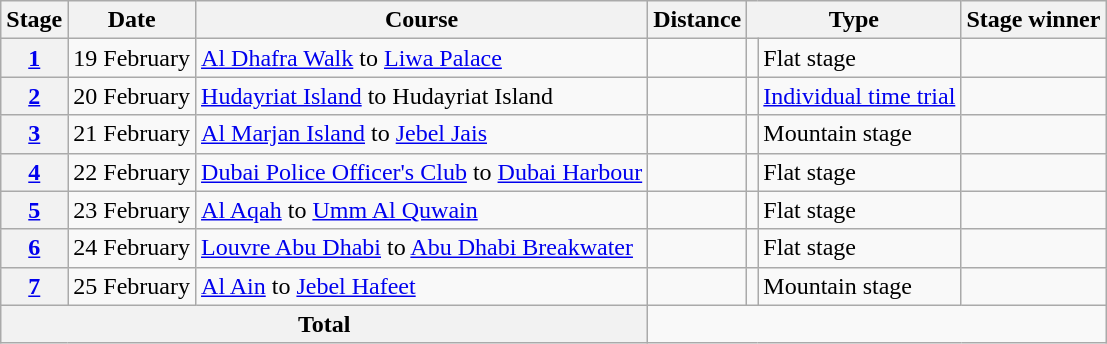<table class="wikitable">
<tr>
<th scope="col">Stage</th>
<th scope="col">Date</th>
<th scope="col">Course</th>
<th scope="col">Distance</th>
<th scope="col" colspan="2">Type</th>
<th scope="col">Stage winner</th>
</tr>
<tr>
<th scope="row"><a href='#'>1</a></th>
<td style="text-align:center;">19 February</td>
<td><a href='#'>Al Dhafra Walk</a> to <a href='#'>Liwa Palace</a></td>
<td style="text-align:center;"></td>
<td></td>
<td>Flat stage</td>
<td></td>
</tr>
<tr>
<th scope="row"><a href='#'>2</a></th>
<td style="text-align:center;">20 February</td>
<td><a href='#'>Hudayriat Island</a> to Hudayriat Island</td>
<td style="text-align:center;"></td>
<td></td>
<td><a href='#'>Individual time trial</a></td>
<td></td>
</tr>
<tr>
<th scope="row"><a href='#'>3</a></th>
<td style="text-align:center;">21 February</td>
<td><a href='#'>Al Marjan Island</a> to <a href='#'>Jebel Jais</a></td>
<td style="text-align:center;"></td>
<td></td>
<td>Mountain stage</td>
<td></td>
</tr>
<tr>
<th scope="row"><a href='#'>4</a></th>
<td style="text-align:center;">22 February</td>
<td><a href='#'>Dubai Police Officer's Club</a> to <a href='#'>Dubai Harbour</a></td>
<td style="text-align:center;"></td>
<td></td>
<td>Flat stage</td>
<td></td>
</tr>
<tr>
<th scope="row"><a href='#'>5</a></th>
<td style="text-align:center;">23 February</td>
<td><a href='#'>Al Aqah</a> to <a href='#'>Umm Al Quwain</a></td>
<td style="text-align:center;"></td>
<td></td>
<td>Flat stage</td>
<td></td>
</tr>
<tr>
<th scope="row"><a href='#'>6</a></th>
<td style="text-align:center;">24 February</td>
<td><a href='#'>Louvre Abu Dhabi</a> to <a href='#'>Abu Dhabi Breakwater</a></td>
<td style="text-align:center;"></td>
<td></td>
<td>Flat stage</td>
<td></td>
</tr>
<tr>
<th scope="row"><a href='#'>7</a></th>
<td style="text-align:center;">25 February</td>
<td><a href='#'>Al Ain</a> to <a href='#'>Jebel Hafeet</a></td>
<td style="text-align:center;"></td>
<td></td>
<td>Mountain stage</td>
<td></td>
</tr>
<tr>
<th colspan="3">Total</th>
<td colspan="4" style="text-align:center;"></td>
</tr>
</table>
